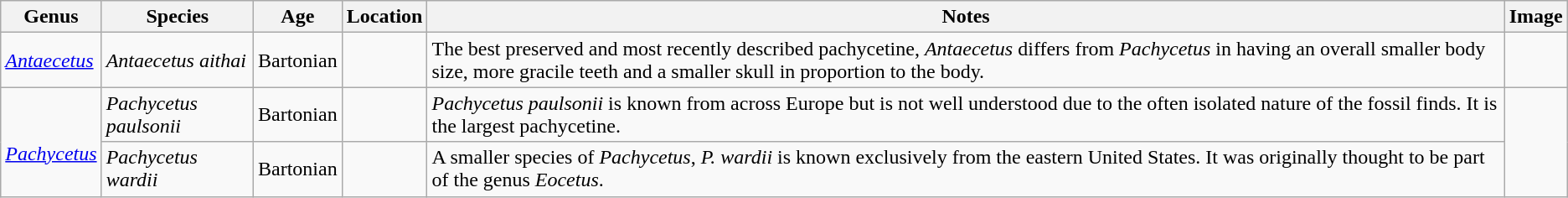<table class="wikitable">
<tr>
<th>Genus</th>
<th>Species</th>
<th>Age</th>
<th>Location</th>
<th>Notes</th>
<th>Image</th>
</tr>
<tr>
<td><em><a href='#'>Antaecetus</a></em></td>
<td><em>Antaecetus aithai</em></td>
<td>Bartonian</td>
<td><br></td>
<td>The best preserved and most recently described pachycetine, <em>Antaecetus</em> differs from <em>Pachycetus</em> in having an overall smaller body size, more gracile teeth and a smaller skull in proportion to the body.</td>
<td></td>
</tr>
<tr>
<td rowspan=2><br><em><a href='#'>Pachycetus</a></em></td>
<td><em>Pachycetus paulsonii</em></td>
<td>Bartonian</td>
<td><br><br></td>
<td><em>Pachycetus paulsonii</em> is known from across Europe but is not well understood due to the often isolated nature of the fossil finds. It is the largest pachycetine.</td>
<td rowspan=2></td>
</tr>
<tr>
<td><em>Pachycetus wardii</em></td>
<td>Bartonian</td>
<td></td>
<td>A smaller species of <em>Pachycetus</em>, <em>P. wardii</em> is known exclusively from the eastern United States. It was originally thought to be part of the genus <em>Eocetus</em>.</td>
</tr>
</table>
